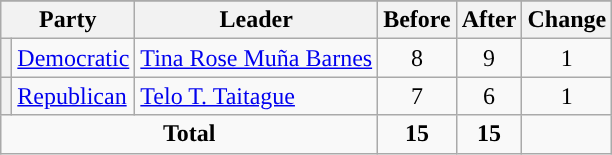<table class="wikitable" style="text-align:center;">
<tr>
</tr>
<tr>
<th colspan=2>Party</th>
<th>Leader</th>
<th>Before</th>
<th>After</th>
<th>Change</th>
</tr>
<tr>
<th style="background-color:"></th>
<td style="text-align:left;"><a href='#'>Democratic</a></td>
<td style="text-align:left;"><a href='#'>Tina Rose Muña Barnes</a></td>
<td>8</td>
<td>9</td>
<td> 1</td>
</tr>
<tr>
<th style="background-color:"></th>
<td style="text-align:left;"><a href='#'>Republican</a></td>
<td style="text-align:left;"><a href='#'>Telo T. Taitague</a></td>
<td>7</td>
<td>6</td>
<td> 1</td>
</tr>
<tr>
<td colspan=3><strong>Total</strong></td>
<td><strong>15</strong></td>
<td><strong>15</strong></td>
<td></td>
</tr>
</table>
